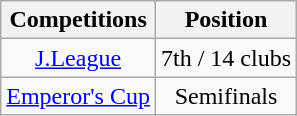<table class="wikitable" style="text-align:center;">
<tr>
<th>Competitions</th>
<th>Position</th>
</tr>
<tr>
<td><a href='#'>J.League</a></td>
<td>7th / 14 clubs</td>
</tr>
<tr>
<td><a href='#'>Emperor's Cup</a></td>
<td>Semifinals</td>
</tr>
</table>
